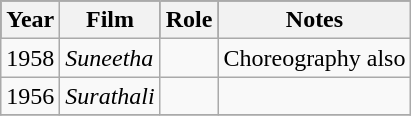<table class="wikitable sortable">
<tr style="background:#000;">
<th>Year</th>
<th>Film</th>
<th>Role</th>
<th class=unsortable>Notes</th>
</tr>
<tr>
<td>1958</td>
<td><em>Suneetha</em></td>
<td></td>
<td>Choreography also</td>
</tr>
<tr>
<td>1956</td>
<td><em>Surathali</em></td>
<td></td>
<td></td>
</tr>
<tr>
</tr>
</table>
